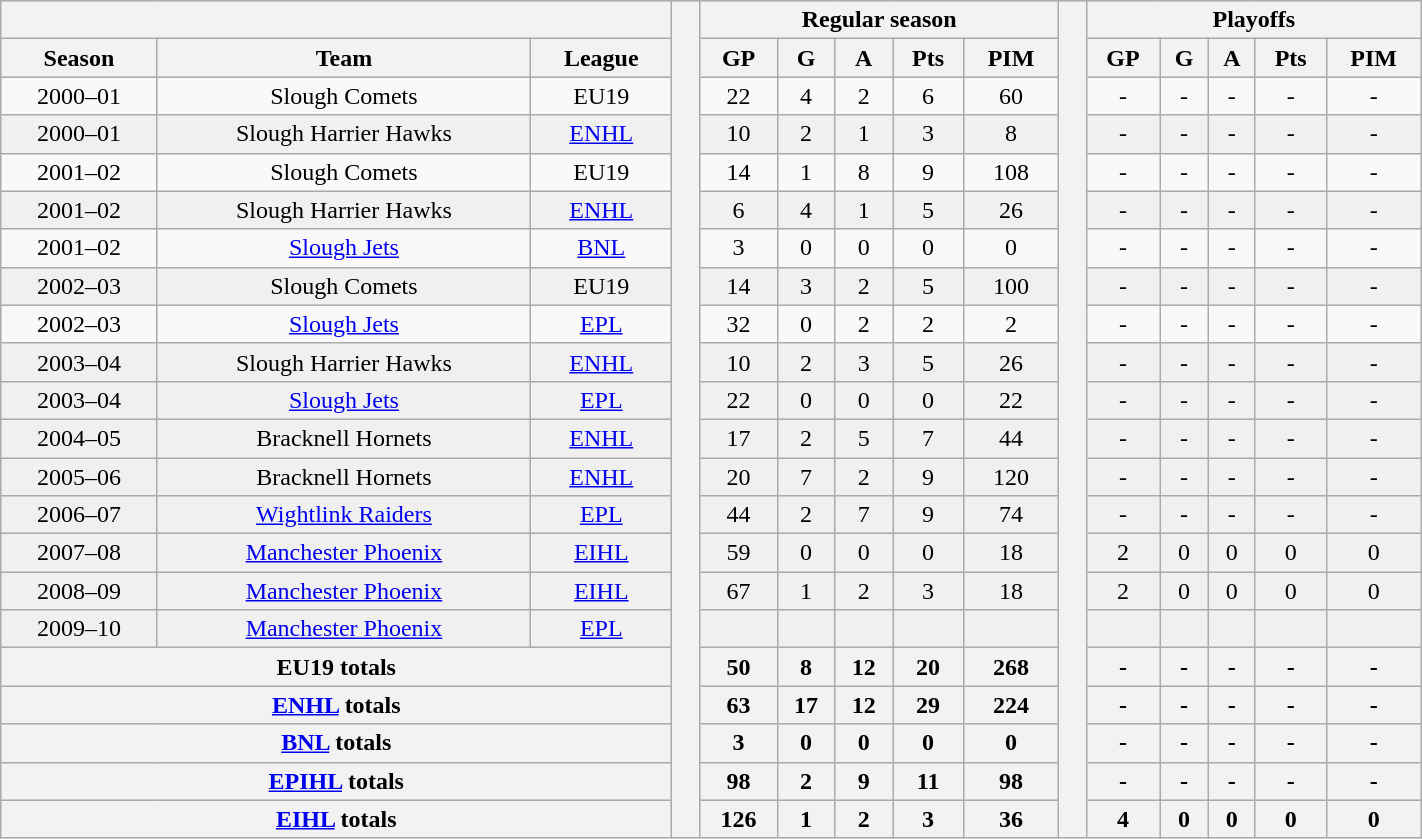<table class="wikitable"| BORDER="0" CELLPADDING="1" CELLSPACING="0" width="75%" style="text-align:center">
<tr bgcolor="#e0e0e0">
<th colspan="3" bgcolor="#ffffff"> </th>
<th rowspan="99" bgcolor="#ffffff"> </th>
<th colspan="5">Regular season</th>
<th rowspan="99" bgcolor="#ffffff"> </th>
<th colspan="5">Playoffs</th>
</tr>
<tr bgcolor="#e0e0e0">
<th>Season</th>
<th>Team</th>
<th>League</th>
<th>GP</th>
<th>G</th>
<th>A</th>
<th>Pts</th>
<th>PIM</th>
<th>GP</th>
<th>G</th>
<th>A</th>
<th>Pts</th>
<th>PIM</th>
</tr>
<tr ALIGN="center">
<td>2000–01</td>
<td>Slough Comets</td>
<td>EU19</td>
<td>22</td>
<td>4</td>
<td>2</td>
<td>6</td>
<td>60</td>
<td>-</td>
<td>-</td>
<td>-</td>
<td>-</td>
<td>-</td>
</tr>
<tr ALIGN="center" bgcolor="#f0f0f0">
<td>2000–01</td>
<td>Slough Harrier Hawks</td>
<td><a href='#'>ENHL</a></td>
<td>10</td>
<td>2</td>
<td>1</td>
<td>3</td>
<td>8</td>
<td>-</td>
<td>-</td>
<td>-</td>
<td>-</td>
<td>-</td>
</tr>
<tr ALIGN="center">
<td>2001–02</td>
<td>Slough Comets</td>
<td>EU19</td>
<td>14</td>
<td>1</td>
<td>8</td>
<td>9</td>
<td>108</td>
<td>-</td>
<td>-</td>
<td>-</td>
<td>-</td>
<td>-</td>
</tr>
<tr ALIGN="center" bgcolor="#f0f0f0">
<td>2001–02</td>
<td>Slough Harrier Hawks</td>
<td><a href='#'>ENHL</a></td>
<td>6</td>
<td>4</td>
<td>1</td>
<td>5</td>
<td>26</td>
<td>-</td>
<td>-</td>
<td>-</td>
<td>-</td>
<td>-</td>
</tr>
<tr ALIGN="center">
<td>2001–02</td>
<td><a href='#'>Slough Jets</a></td>
<td><a href='#'>BNL</a></td>
<td>3</td>
<td>0</td>
<td>0</td>
<td>0</td>
<td>0</td>
<td>-</td>
<td>-</td>
<td>-</td>
<td>-</td>
<td>-</td>
</tr>
<tr ALIGN="center" bgcolor="#f0f0f0">
<td>2002–03</td>
<td>Slough Comets</td>
<td>EU19</td>
<td>14</td>
<td>3</td>
<td>2</td>
<td>5</td>
<td>100</td>
<td>-</td>
<td>-</td>
<td>-</td>
<td>-</td>
<td>-</td>
</tr>
<tr ALIGN="center">
<td>2002–03</td>
<td><a href='#'>Slough Jets</a></td>
<td><a href='#'>EPL</a></td>
<td>32</td>
<td>0</td>
<td>2</td>
<td>2</td>
<td>2</td>
<td>-</td>
<td>-</td>
<td>-</td>
<td>-</td>
<td>-</td>
</tr>
<tr ALIGN="center" bgcolor="#f0f0f0">
<td>2003–04</td>
<td>Slough Harrier Hawks</td>
<td><a href='#'>ENHL</a></td>
<td>10</td>
<td>2</td>
<td>3</td>
<td>5</td>
<td>26</td>
<td>-</td>
<td>-</td>
<td>-</td>
<td>-</td>
<td>-</td>
</tr>
<tr ALIGN="center" bgcolor="#f0f0f0">
<td>2003–04</td>
<td><a href='#'>Slough Jets</a></td>
<td><a href='#'>EPL</a></td>
<td>22</td>
<td>0</td>
<td>0</td>
<td>0</td>
<td>22</td>
<td>-</td>
<td>-</td>
<td>-</td>
<td>-</td>
<td>-</td>
</tr>
<tr ALIGN="center" bgcolor="#f0f0f0">
<td>2004–05</td>
<td>Bracknell Hornets</td>
<td><a href='#'>ENHL</a></td>
<td>17</td>
<td>2</td>
<td>5</td>
<td>7</td>
<td>44</td>
<td>-</td>
<td>-</td>
<td>-</td>
<td>-</td>
<td>-</td>
</tr>
<tr ALIGN="center" bgcolor="#f0f0f0">
<td>2005–06</td>
<td>Bracknell Hornets</td>
<td><a href='#'>ENHL</a></td>
<td>20</td>
<td>7</td>
<td>2</td>
<td>9</td>
<td>120</td>
<td>-</td>
<td>-</td>
<td>-</td>
<td>-</td>
<td>-</td>
</tr>
<tr ALIGN="center" bgcolor="#f0f0f0">
<td>2006–07</td>
<td><a href='#'>Wightlink Raiders</a></td>
<td><a href='#'>EPL</a></td>
<td>44</td>
<td>2</td>
<td>7</td>
<td>9</td>
<td>74</td>
<td>-</td>
<td>-</td>
<td>-</td>
<td>-</td>
<td>-</td>
</tr>
<tr ALIGN="center" bgcolor="#f0f0f0">
<td>2007–08</td>
<td><a href='#'>Manchester Phoenix</a></td>
<td><a href='#'>EIHL</a></td>
<td>59</td>
<td>0</td>
<td>0</td>
<td>0</td>
<td>18</td>
<td>2</td>
<td>0</td>
<td>0</td>
<td>0</td>
<td>0</td>
</tr>
<tr ALIGN="center" bgcolor="#f0f0f0">
<td>2008–09</td>
<td><a href='#'>Manchester Phoenix</a></td>
<td><a href='#'>EIHL</a></td>
<td>67</td>
<td>1</td>
<td>2</td>
<td>3</td>
<td>18</td>
<td>2</td>
<td>0</td>
<td>0</td>
<td>0</td>
<td>0</td>
</tr>
<tr ALIGN="center" bgcolor="#f0f0f0">
<td>2009–10</td>
<td><a href='#'>Manchester Phoenix</a></td>
<td><a href='#'>EPL</a></td>
<td></td>
<td></td>
<td></td>
<td></td>
<td></td>
<td></td>
<td></td>
<td></td>
<td></td>
<td></td>
</tr>
<tr bgcolor="#e0e0e0">
<th colspan="3">EU19 totals</th>
<th>50</th>
<th>8</th>
<th>12</th>
<th>20</th>
<th>268</th>
<th>-</th>
<th>-</th>
<th>-</th>
<th>-</th>
<th>-</th>
</tr>
<tr bgcolor="#e0e0e0">
<th colspan="3"><a href='#'>ENHL</a> totals</th>
<th>63</th>
<th>17</th>
<th>12</th>
<th>29</th>
<th>224</th>
<th>-</th>
<th>-</th>
<th>-</th>
<th>-</th>
<th>-</th>
</tr>
<tr bgcolor="#e0e0e0">
<th colspan="3"><a href='#'>BNL</a> totals</th>
<th>3</th>
<th>0</th>
<th>0</th>
<th>0</th>
<th>0</th>
<th>-</th>
<th>-</th>
<th>-</th>
<th>-</th>
<th>-</th>
</tr>
<tr bgcolor="#e0e0e0">
<th colspan="3"><a href='#'>EPIHL</a> totals</th>
<th>98</th>
<th>2</th>
<th>9</th>
<th>11</th>
<th>98</th>
<th>-</th>
<th>-</th>
<th>-</th>
<th>-</th>
<th>-</th>
</tr>
<tr bgcolor="#e0e0e0">
<th colspan="3"><a href='#'>EIHL</a> totals</th>
<th>126</th>
<th>1</th>
<th>2</th>
<th>3</th>
<th>36</th>
<th>4</th>
<th>0</th>
<th>0</th>
<th>0</th>
<th>0</th>
</tr>
</table>
